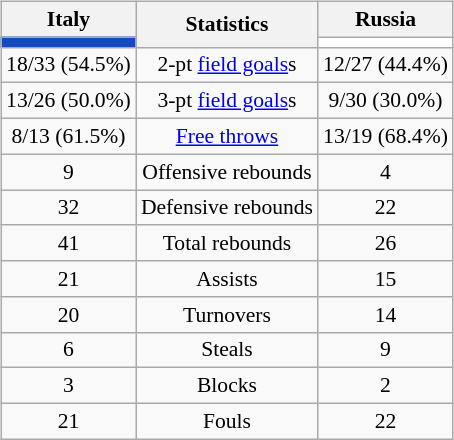<table style="width:100%;">
<tr>
<td valign=top align=right width=33%><br>













</td>
<td style="vertical-align:top; align:center; width:33%;"><br><table style="width:100%;">
<tr>
<td style="width=50%;"></td>
<td></td>
<td style="width=50%;"></td>
</tr>
</table>
<table class="wikitable" align="center" style="font-size:90%; text-align:center; margin:auto">
<tr>
<th>Italy</th>
<th rowspan=2>Statistics</th>
<th>Russia</th>
</tr>
<tr>
<td style="background:#1549c3;"></td>
<td style="background:#ffffff;"></td>
</tr>
<tr>
<td>18/33 (54.5%)</td>
<td>2-pt <a href='#'>field goals</a>s</td>
<td>12/27 (44.4%)</td>
</tr>
<tr>
<td>13/26 (50.0%)</td>
<td>3-pt <a href='#'>field goals</a>s</td>
<td>9/30 (30.0%)</td>
</tr>
<tr>
<td>8/13 (61.5%)</td>
<td><a href='#'>Free throws</a></td>
<td>13/19 (68.4%)</td>
</tr>
<tr>
<td>9</td>
<td>Offensive rebounds</td>
<td>4</td>
</tr>
<tr>
<td>32</td>
<td>Defensive rebounds</td>
<td>22</td>
</tr>
<tr>
<td>41</td>
<td>Total rebounds</td>
<td>26</td>
</tr>
<tr>
<td>21</td>
<td>Assists</td>
<td>15</td>
</tr>
<tr>
<td>20</td>
<td>Turnovers</td>
<td>14</td>
</tr>
<tr>
<td>6</td>
<td>Steals</td>
<td>9</td>
</tr>
<tr>
<td>3</td>
<td>Blocks</td>
<td>2</td>
</tr>
<tr>
<td>21</td>
<td>Fouls</td>
<td>22</td>
</tr>
</table>
</td>
<td style="vertical-align:top; align:left; width:33%;"><br>













</td>
</tr>
</table>
